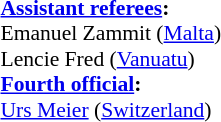<table style="width:100%; font-size:90%">
<tr>
<td><br><strong><a href='#'>Assistant referees</a>:</strong>
<br>Emanuel Zammit (<a href='#'>Malta</a>)
<br>Lencie Fred (<a href='#'>Vanuatu</a>)
<br><strong><a href='#'>Fourth official</a>:</strong>
<br><a href='#'>Urs Meier</a> (<a href='#'>Switzerland</a>)</td>
</tr>
</table>
